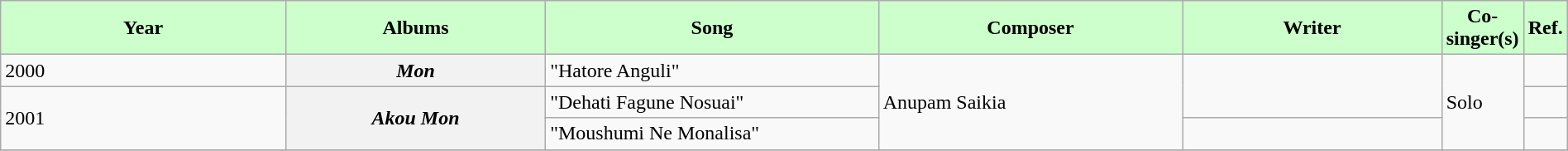<table class="wikitable plainrowheaders" style="width:100%;" textcolor:#000;">
<tr style="background:#cfc; text-align:center;">
<td scope="col" style="width:20%;"><strong>Year</strong></td>
<td scope="col" style="width:18%;"><strong>Albums</strong></td>
<td scope="col" style="width:23%;"><strong>Song</strong></td>
<td scope="col" style="width:21%;"><strong>Composer</strong></td>
<td scope="col" style="width:21%;"><strong>Writer</strong></td>
<td scope="col" style="width:21%;"><strong>Co-singer(s)</strong></td>
<td scope="col" style="width:1%;"><strong>Ref.</strong></td>
</tr>
<tr>
<td>2000</td>
<th><em>Mon</em></th>
<td>"Hatore Anguli"</td>
<td rowspan="3">Anupam Saikia</td>
<td rowspan="2"></td>
<td rowspan="3">Solo</td>
<td></td>
</tr>
<tr>
<td rowspan="2">2001</td>
<th rowspan="2"><em>Akou Mon</em></th>
<td>"Dehati Fagune Nosuai"</td>
<td></td>
</tr>
<tr>
<td>"Moushumi Ne Monalisa"</td>
<td></td>
<td></td>
</tr>
<tr>
</tr>
</table>
